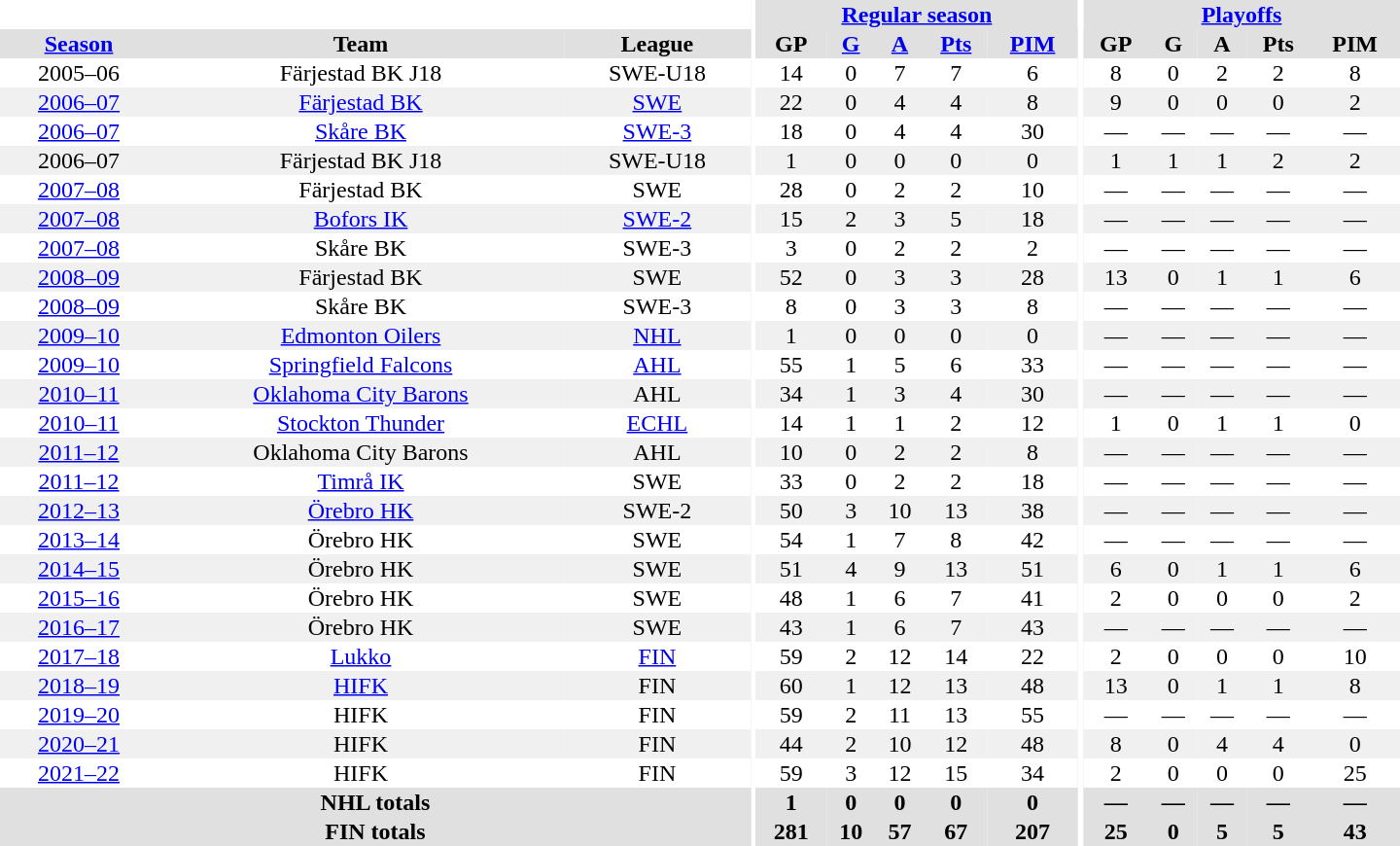<table border="0" cellpadding="1" cellspacing="0" style="text-align:center; width:60em">
<tr bgcolor="#e0e0e0">
<th colspan="3" bgcolor="#ffffff"></th>
<th rowspan="100" bgcolor="#ffffff"></th>
<th colspan="5"><a href='#'>Regular season</a></th>
<th rowspan="100" bgcolor="#ffffff"></th>
<th colspan="5"><a href='#'>Playoffs</a></th>
</tr>
<tr bgcolor="#e0e0e0">
<th><a href='#'>Season</a></th>
<th>Team</th>
<th>League</th>
<th>GP</th>
<th><a href='#'>G</a></th>
<th><a href='#'>A</a></th>
<th><a href='#'>Pts</a></th>
<th><a href='#'>PIM</a></th>
<th>GP</th>
<th>G</th>
<th>A</th>
<th>Pts</th>
<th>PIM</th>
</tr>
<tr>
<td>2005–06</td>
<td>Färjestad BK J18</td>
<td>SWE-U18</td>
<td>14</td>
<td>0</td>
<td>7</td>
<td>7</td>
<td>6</td>
<td>8</td>
<td>0</td>
<td>2</td>
<td>2</td>
<td>8</td>
</tr>
<tr bgcolor="#f0f0f0">
<td><a href='#'>2006–07</a></td>
<td><a href='#'>Färjestad BK</a></td>
<td><a href='#'>SWE</a></td>
<td>22</td>
<td>0</td>
<td>4</td>
<td>4</td>
<td>8</td>
<td>9</td>
<td>0</td>
<td>0</td>
<td>0</td>
<td>2</td>
</tr>
<tr>
<td><a href='#'>2006–07</a></td>
<td><a href='#'>Skåre BK</a></td>
<td><a href='#'>SWE-3</a></td>
<td>18</td>
<td>0</td>
<td>4</td>
<td>4</td>
<td>30</td>
<td>—</td>
<td>—</td>
<td>—</td>
<td>—</td>
<td>—</td>
</tr>
<tr bgcolor="#f0f0f0">
<td>2006–07</td>
<td>Färjestad BK J18</td>
<td>SWE-U18</td>
<td>1</td>
<td>0</td>
<td>0</td>
<td>0</td>
<td>0</td>
<td>1</td>
<td>1</td>
<td>1</td>
<td>2</td>
<td>2</td>
</tr>
<tr>
<td><a href='#'>2007–08</a></td>
<td>Färjestad BK</td>
<td>SWE</td>
<td>28</td>
<td>0</td>
<td>2</td>
<td>2</td>
<td>10</td>
<td>—</td>
<td>—</td>
<td>—</td>
<td>—</td>
<td>—</td>
</tr>
<tr bgcolor="#f0f0f0">
<td><a href='#'>2007–08</a></td>
<td><a href='#'>Bofors IK</a></td>
<td><a href='#'>SWE-2</a></td>
<td>15</td>
<td>2</td>
<td>3</td>
<td>5</td>
<td>18</td>
<td>—</td>
<td>—</td>
<td>—</td>
<td>—</td>
<td>—</td>
</tr>
<tr>
<td><a href='#'>2007–08</a></td>
<td>Skåre BK</td>
<td>SWE-3</td>
<td>3</td>
<td>0</td>
<td>2</td>
<td>2</td>
<td>2</td>
<td>—</td>
<td>—</td>
<td>—</td>
<td>—</td>
<td>—</td>
</tr>
<tr bgcolor="#f0f0f0">
<td><a href='#'>2008–09</a></td>
<td>Färjestad BK</td>
<td>SWE</td>
<td>52</td>
<td>0</td>
<td>3</td>
<td>3</td>
<td>28</td>
<td>13</td>
<td>0</td>
<td>1</td>
<td>1</td>
<td>6</td>
</tr>
<tr>
<td><a href='#'>2008–09</a></td>
<td>Skåre BK</td>
<td>SWE-3</td>
<td>8</td>
<td>0</td>
<td>3</td>
<td>3</td>
<td>8</td>
<td>—</td>
<td>—</td>
<td>—</td>
<td>—</td>
<td>—</td>
</tr>
<tr bgcolor="#f0f0f0">
<td><a href='#'>2009–10</a></td>
<td><a href='#'>Edmonton Oilers</a></td>
<td><a href='#'>NHL</a></td>
<td>1</td>
<td>0</td>
<td>0</td>
<td>0</td>
<td>0</td>
<td>—</td>
<td>—</td>
<td>—</td>
<td>—</td>
<td>—</td>
</tr>
<tr>
<td><a href='#'>2009–10</a></td>
<td><a href='#'>Springfield Falcons</a></td>
<td><a href='#'>AHL</a></td>
<td>55</td>
<td>1</td>
<td>5</td>
<td>6</td>
<td>33</td>
<td>—</td>
<td>—</td>
<td>—</td>
<td>—</td>
<td>—</td>
</tr>
<tr bgcolor="#f0f0f0">
<td><a href='#'>2010–11</a></td>
<td><a href='#'>Oklahoma City Barons</a></td>
<td>AHL</td>
<td>34</td>
<td>1</td>
<td>3</td>
<td>4</td>
<td>30</td>
<td>—</td>
<td>—</td>
<td>—</td>
<td>—</td>
<td>—</td>
</tr>
<tr>
<td><a href='#'>2010–11</a></td>
<td><a href='#'>Stockton Thunder</a></td>
<td><a href='#'>ECHL</a></td>
<td>14</td>
<td>1</td>
<td>1</td>
<td>2</td>
<td>12</td>
<td>1</td>
<td>0</td>
<td>1</td>
<td>1</td>
<td>0</td>
</tr>
<tr bgcolor="#f0f0f0">
<td><a href='#'>2011–12</a></td>
<td>Oklahoma City Barons</td>
<td>AHL</td>
<td>10</td>
<td>0</td>
<td>2</td>
<td>2</td>
<td>8</td>
<td>—</td>
<td>—</td>
<td>—</td>
<td>—</td>
<td>—</td>
</tr>
<tr>
<td><a href='#'>2011–12</a></td>
<td><a href='#'>Timrå IK</a></td>
<td>SWE</td>
<td>33</td>
<td>0</td>
<td>2</td>
<td>2</td>
<td>18</td>
<td>—</td>
<td>—</td>
<td>—</td>
<td>—</td>
<td>—</td>
</tr>
<tr bgcolor="#f0f0f0">
<td><a href='#'>2012–13</a></td>
<td><a href='#'>Örebro HK</a></td>
<td>SWE-2</td>
<td>50</td>
<td>3</td>
<td>10</td>
<td>13</td>
<td>38</td>
<td>—</td>
<td>—</td>
<td>—</td>
<td>—</td>
<td>—</td>
</tr>
<tr>
<td><a href='#'>2013–14</a></td>
<td>Örebro HK</td>
<td>SWE</td>
<td>54</td>
<td>1</td>
<td>7</td>
<td>8</td>
<td>42</td>
<td>—</td>
<td>—</td>
<td>—</td>
<td>—</td>
<td>—</td>
</tr>
<tr bgcolor="#f0f0f0">
<td><a href='#'>2014–15</a></td>
<td>Örebro HK</td>
<td>SWE</td>
<td>51</td>
<td>4</td>
<td>9</td>
<td>13</td>
<td>51</td>
<td>6</td>
<td>0</td>
<td>1</td>
<td>1</td>
<td>6</td>
</tr>
<tr>
<td><a href='#'>2015–16</a></td>
<td>Örebro HK</td>
<td>SWE</td>
<td>48</td>
<td>1</td>
<td>6</td>
<td>7</td>
<td>41</td>
<td>2</td>
<td>0</td>
<td>0</td>
<td>0</td>
<td>2</td>
</tr>
<tr bgcolor="#f0f0f0">
<td><a href='#'>2016–17</a></td>
<td>Örebro HK</td>
<td>SWE</td>
<td>43</td>
<td>1</td>
<td>6</td>
<td>7</td>
<td>43</td>
<td>—</td>
<td>—</td>
<td>—</td>
<td>—</td>
<td>—</td>
</tr>
<tr>
<td><a href='#'>2017–18</a></td>
<td><a href='#'>Lukko</a></td>
<td><a href='#'>FIN</a></td>
<td>59</td>
<td>2</td>
<td>12</td>
<td>14</td>
<td>22</td>
<td>2</td>
<td>0</td>
<td>0</td>
<td>0</td>
<td>10</td>
</tr>
<tr bgcolor="#f0f0f0">
<td><a href='#'>2018–19</a></td>
<td><a href='#'>HIFK</a></td>
<td>FIN</td>
<td>60</td>
<td>1</td>
<td>12</td>
<td>13</td>
<td>48</td>
<td>13</td>
<td>0</td>
<td>1</td>
<td>1</td>
<td>8</td>
</tr>
<tr>
<td><a href='#'>2019–20</a></td>
<td>HIFK</td>
<td>FIN</td>
<td>59</td>
<td>2</td>
<td>11</td>
<td>13</td>
<td>55</td>
<td>—</td>
<td>—</td>
<td>—</td>
<td>—</td>
<td>—</td>
</tr>
<tr bgcolor="#f0f0f0">
<td><a href='#'>2020–21</a></td>
<td>HIFK</td>
<td>FIN</td>
<td>44</td>
<td>2</td>
<td>10</td>
<td>12</td>
<td>48</td>
<td>8</td>
<td>0</td>
<td>4</td>
<td>4</td>
<td>0</td>
</tr>
<tr>
<td><a href='#'>2021–22</a></td>
<td>HIFK</td>
<td>FIN</td>
<td>59</td>
<td>3</td>
<td>12</td>
<td>15</td>
<td>34</td>
<td>2</td>
<td>0</td>
<td>0</td>
<td>0</td>
<td>25</td>
</tr>
<tr bgcolor="#e0e0e0">
<th colspan="3">NHL totals</th>
<th>1</th>
<th>0</th>
<th>0</th>
<th>0</th>
<th>0</th>
<th>—</th>
<th>—</th>
<th>—</th>
<th>—</th>
<th>—</th>
</tr>
<tr bgcolor="#e0e0e0">
<th colspan="3">FIN totals</th>
<th>281</th>
<th>10</th>
<th>57</th>
<th>67</th>
<th>207</th>
<th>25</th>
<th>0</th>
<th>5</th>
<th>5</th>
<th>43</th>
</tr>
</table>
